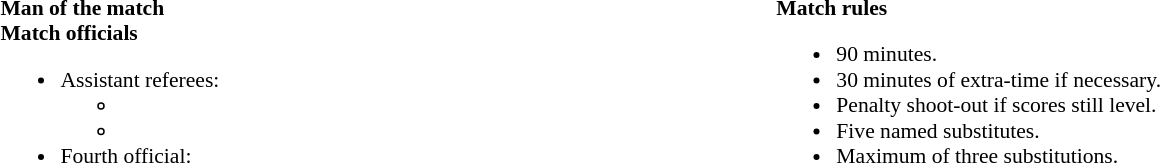<table width=82% style="font-size:90%">
<tr>
<td width=50% valign=top><br><strong>Man of the match</strong><br><strong>Match officials</strong><ul><li>Assistant referees:<ul><li></li><li></li></ul></li><li>Fourth official:</li></ul></td>
<td width=50% valign=top><br><strong>Match rules</strong><ul><li>90 minutes.</li><li>30 minutes of extra-time if necessary.</li><li>Penalty shoot-out if scores still level.</li><li>Five named substitutes.</li><li>Maximum of three substitutions.</li></ul></td>
</tr>
</table>
